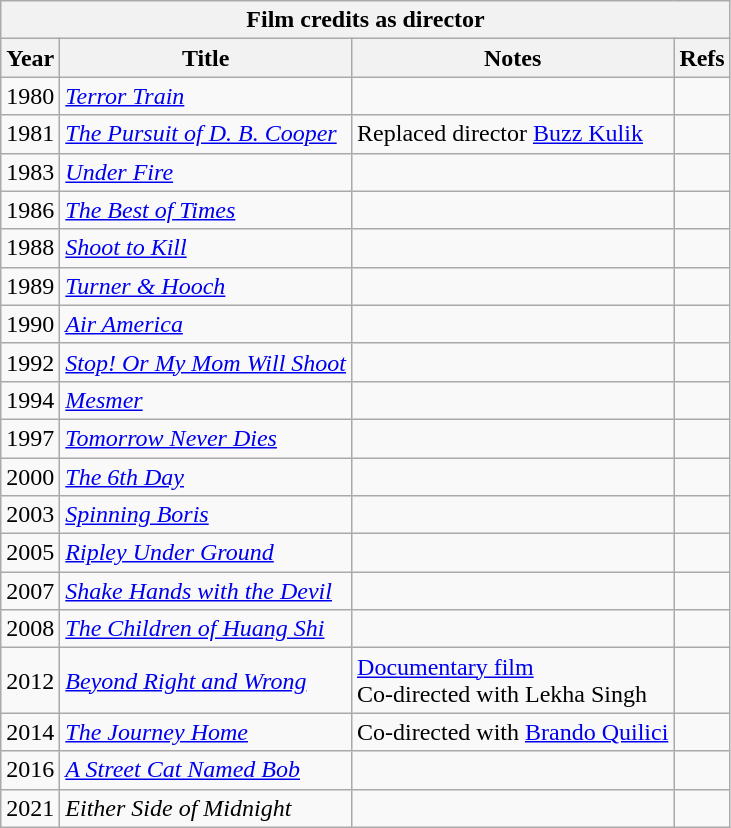<table class="wikitable sortable">
<tr>
<th colspan="4" style="text-align:center">Film credits as director</th>
</tr>
<tr>
<th>Year</th>
<th>Title</th>
<th class="unsortable">Notes</th>
<th class="unsortable">Refs</th>
</tr>
<tr>
<td>1980</td>
<td><em><a href='#'>Terror Train</a></em></td>
<td></td>
<td></td>
</tr>
<tr>
<td>1981</td>
<td data-sort-value="Pursuit of D. B. Cooper, The"><em><a href='#'>The Pursuit of D. B. Cooper</a></em></td>
<td>Replaced director <a href='#'>Buzz Kulik</a></td>
<td></td>
</tr>
<tr>
<td>1983</td>
<td><em><a href='#'>Under Fire</a></em></td>
<td></td>
<td></td>
</tr>
<tr>
<td>1986</td>
<td data-sort-value="Best of Times, The"><em><a href='#'>The Best of Times</a></em></td>
<td></td>
<td></td>
</tr>
<tr>
<td>1988</td>
<td><em><a href='#'>Shoot to Kill</a></em></td>
<td></td>
<td></td>
</tr>
<tr>
<td>1989</td>
<td><em><a href='#'>Turner & Hooch</a></em></td>
<td></td>
<td></td>
</tr>
<tr>
<td>1990</td>
<td><em><a href='#'>Air America</a></em></td>
<td></td>
<td></td>
</tr>
<tr>
<td>1992</td>
<td><em><a href='#'>Stop! Or My Mom Will Shoot</a></em></td>
<td></td>
<td></td>
</tr>
<tr>
<td>1994</td>
<td><em><a href='#'>Mesmer</a></em></td>
<td></td>
<td></td>
</tr>
<tr>
<td>1997</td>
<td><em><a href='#'>Tomorrow Never Dies</a></em></td>
<td></td>
<td></td>
</tr>
<tr>
<td>2000</td>
<td data-sort-value="6th Day, The"><em><a href='#'>The 6th Day</a></em></td>
<td></td>
<td></td>
</tr>
<tr>
<td>2003</td>
<td><em><a href='#'>Spinning Boris</a></em></td>
<td></td>
<td></td>
</tr>
<tr>
<td>2005</td>
<td><em><a href='#'>Ripley Under Ground</a></em></td>
<td></td>
<td></td>
</tr>
<tr>
<td>2007</td>
<td><em><a href='#'>Shake Hands with the Devil</a></em></td>
<td></td>
<td></td>
</tr>
<tr>
<td>2008</td>
<td data-sort-value="Children of Huang Shi, The"><em><a href='#'>The Children of Huang Shi</a></em></td>
<td></td>
<td></td>
</tr>
<tr>
<td>2012</td>
<td><em><a href='#'>Beyond Right and Wrong</a></em></td>
<td><a href='#'>Documentary film</a><br>Co-directed with Lekha Singh</td>
<td></td>
</tr>
<tr>
<td>2014</td>
<td data-sort-value="Journey Home, The"><em><a href='#'>The Journey Home</a></em></td>
<td>Co-directed with <a href='#'>Brando Quilici</a></td>
<td></td>
</tr>
<tr>
<td>2016</td>
<td data-sort-value="Street Cat Named Bob, A"><em><a href='#'>A Street Cat Named Bob</a></em></td>
<td></td>
<td></td>
</tr>
<tr>
<td>2021</td>
<td><em>Either Side of Midnight</em></td>
<td></td>
<td></td>
</tr>
</table>
